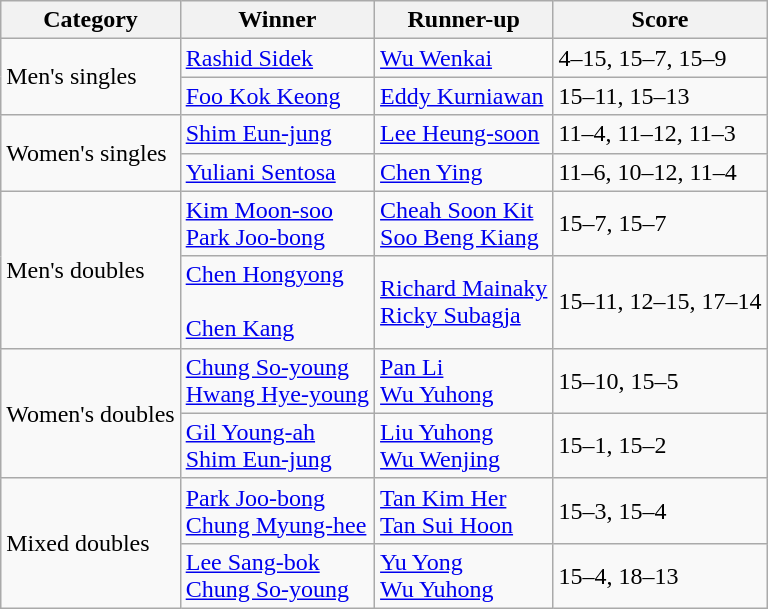<table class="wikitable">
<tr>
<th>Category</th>
<th>Winner</th>
<th>Runner-up</th>
<th>Score</th>
</tr>
<tr>
<td rowspan=2>Men's singles</td>
<td> <a href='#'>Rashid Sidek</a></td>
<td> <a href='#'>Wu Wenkai</a></td>
<td>4–15, 15–7, 15–9</td>
</tr>
<tr>
<td> <a href='#'>Foo Kok Keong</a></td>
<td> <a href='#'>Eddy Kurniawan</a></td>
<td>15–11, 15–13</td>
</tr>
<tr>
<td rowspan=2>Women's singles</td>
<td> <a href='#'>Shim Eun-jung</a></td>
<td> <a href='#'>Lee Heung-soon</a></td>
<td>11–4, 11–12, 11–3</td>
</tr>
<tr>
<td> <a href='#'>Yuliani Sentosa</a></td>
<td> <a href='#'>Chen Ying</a></td>
<td>11–6, 10–12, 11–4</td>
</tr>
<tr>
<td rowspan=2>Men's doubles</td>
<td> <a href='#'>Kim Moon-soo</a><br> <a href='#'>Park Joo-bong</a></td>
<td> <a href='#'>Cheah Soon Kit</a><br> <a href='#'>Soo Beng Kiang</a></td>
<td>15–7, 15–7</td>
</tr>
<tr>
<td> <a href='#'>Chen Hongyong</a><br><br> <a href='#'>Chen Kang</a></td>
<td> <a href='#'>Richard Mainaky</a><br> <a href='#'>Ricky Subagja</a></td>
<td>15–11, 12–15, 17–14</td>
</tr>
<tr>
<td rowspan=2>Women's doubles</td>
<td> <a href='#'>Chung So-young</a><br>  <a href='#'>Hwang Hye-young</a></td>
<td> <a href='#'>Pan Li</a><br> <a href='#'>Wu Yuhong</a></td>
<td>15–10, 15–5</td>
</tr>
<tr>
<td> <a href='#'>Gil Young-ah</a><br> <a href='#'>Shim Eun-jung</a></td>
<td> <a href='#'>Liu Yuhong</a><br> <a href='#'>Wu Wenjing</a></td>
<td>15–1, 15–2</td>
</tr>
<tr>
<td rowspan=2>Mixed doubles</td>
<td> <a href='#'>Park Joo-bong</a><br> <a href='#'>Chung Myung-hee</a></td>
<td> <a href='#'>Tan Kim Her</a><br> <a href='#'>Tan Sui Hoon</a></td>
<td>15–3, 15–4</td>
</tr>
<tr>
<td> <a href='#'>Lee Sang-bok</a><br> <a href='#'>Chung So-young</a></td>
<td> <a href='#'>Yu Yong</a><br> <a href='#'>Wu Yuhong</a></td>
<td>15–4, 18–13</td>
</tr>
</table>
